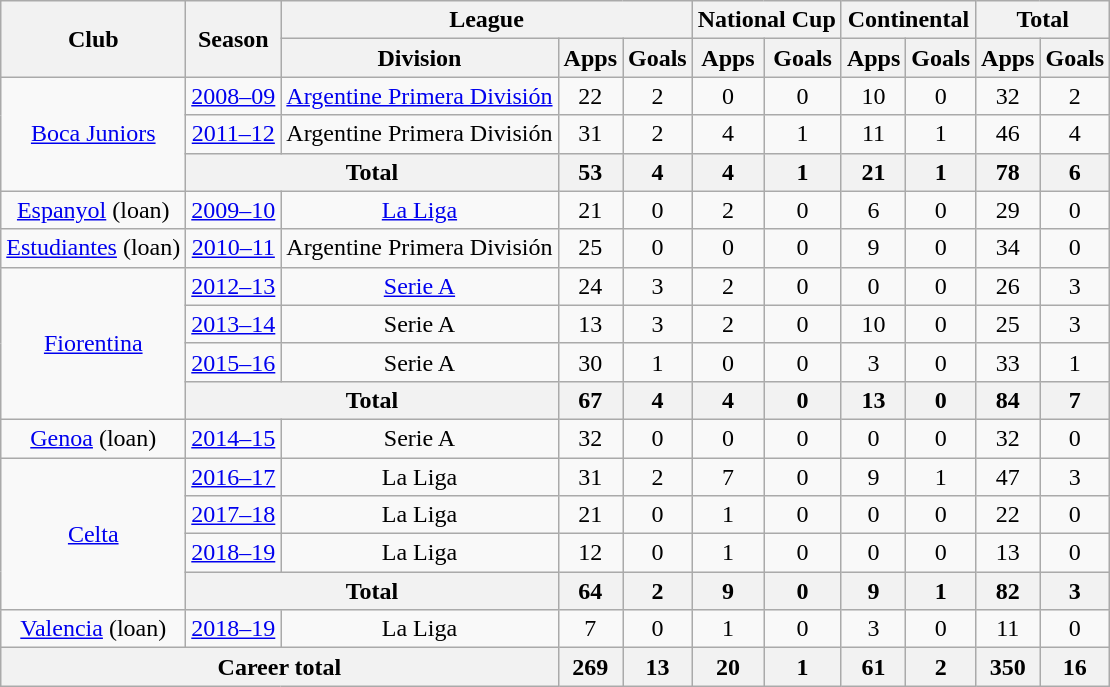<table class="wikitable" style="text-align: center">
<tr>
<th rowspan=2>Club</th>
<th rowspan=2>Season</th>
<th colspan=3>League</th>
<th colspan=2>National Cup</th>
<th colspan=2>Continental</th>
<th colspan=2>Total</th>
</tr>
<tr>
<th>Division</th>
<th>Apps</th>
<th>Goals</th>
<th>Apps</th>
<th>Goals</th>
<th>Apps</th>
<th>Goals</th>
<th>Apps</th>
<th>Goals</th>
</tr>
<tr>
<td rowspan=3><a href='#'>Boca Juniors</a></td>
<td><a href='#'>2008–09</a></td>
<td><a href='#'>Argentine Primera División</a></td>
<td>22</td>
<td>2</td>
<td>0</td>
<td>0</td>
<td>10</td>
<td>0</td>
<td>32</td>
<td>2</td>
</tr>
<tr>
<td><a href='#'>2011–12</a></td>
<td>Argentine Primera División</td>
<td>31</td>
<td>2</td>
<td>4</td>
<td>1</td>
<td>11</td>
<td>1</td>
<td>46</td>
<td>4</td>
</tr>
<tr>
<th colspan=2>Total</th>
<th>53</th>
<th>4</th>
<th>4</th>
<th>1</th>
<th>21</th>
<th>1</th>
<th>78</th>
<th>6</th>
</tr>
<tr>
<td><a href='#'>Espanyol</a> (loan)</td>
<td><a href='#'>2009–10</a></td>
<td><a href='#'>La Liga</a></td>
<td>21</td>
<td>0</td>
<td>2</td>
<td>0</td>
<td>6</td>
<td>0</td>
<td>29</td>
<td>0</td>
</tr>
<tr>
<td><a href='#'>Estudiantes</a> (loan)</td>
<td><a href='#'>2010–11</a></td>
<td>Argentine Primera División</td>
<td>25</td>
<td>0</td>
<td>0</td>
<td>0</td>
<td>9</td>
<td>0</td>
<td>34</td>
<td>0</td>
</tr>
<tr>
<td rowspan=4><a href='#'>Fiorentina</a></td>
<td><a href='#'>2012–13</a></td>
<td><a href='#'>Serie A</a></td>
<td>24</td>
<td>3</td>
<td>2</td>
<td>0</td>
<td>0</td>
<td>0</td>
<td>26</td>
<td>3</td>
</tr>
<tr>
<td><a href='#'>2013–14</a></td>
<td>Serie A</td>
<td>13</td>
<td>3</td>
<td>2</td>
<td>0</td>
<td>10</td>
<td>0</td>
<td>25</td>
<td>3</td>
</tr>
<tr>
<td><a href='#'>2015–16</a></td>
<td>Serie A</td>
<td>30</td>
<td>1</td>
<td>0</td>
<td>0</td>
<td>3</td>
<td>0</td>
<td>33</td>
<td>1</td>
</tr>
<tr>
<th colspan=2>Total</th>
<th>67</th>
<th>4</th>
<th>4</th>
<th>0</th>
<th>13</th>
<th>0</th>
<th>84</th>
<th>7</th>
</tr>
<tr>
<td><a href='#'>Genoa</a> (loan)</td>
<td><a href='#'>2014–15</a></td>
<td>Serie A</td>
<td>32</td>
<td>0</td>
<td>0</td>
<td>0</td>
<td>0</td>
<td>0</td>
<td>32</td>
<td>0</td>
</tr>
<tr>
<td rowspan=4><a href='#'>Celta</a></td>
<td><a href='#'>2016–17</a></td>
<td>La Liga</td>
<td>31</td>
<td>2</td>
<td>7</td>
<td>0</td>
<td>9</td>
<td>1</td>
<td>47</td>
<td>3</td>
</tr>
<tr>
<td><a href='#'>2017–18</a></td>
<td>La Liga</td>
<td>21</td>
<td>0</td>
<td>1</td>
<td>0</td>
<td>0</td>
<td>0</td>
<td>22</td>
<td>0</td>
</tr>
<tr>
<td><a href='#'>2018–19</a></td>
<td>La Liga</td>
<td>12</td>
<td>0</td>
<td>1</td>
<td>0</td>
<td>0</td>
<td>0</td>
<td>13</td>
<td>0</td>
</tr>
<tr>
<th colspan=2>Total</th>
<th>64</th>
<th>2</th>
<th>9</th>
<th>0</th>
<th>9</th>
<th>1</th>
<th>82</th>
<th>3</th>
</tr>
<tr>
<td><a href='#'>Valencia</a> (loan)</td>
<td><a href='#'>2018–19</a></td>
<td>La Liga</td>
<td>7</td>
<td>0</td>
<td>1</td>
<td>0</td>
<td>3</td>
<td>0</td>
<td>11</td>
<td>0</td>
</tr>
<tr>
<th colspan=3>Career total</th>
<th>269</th>
<th>13</th>
<th>20</th>
<th>1</th>
<th>61</th>
<th>2</th>
<th>350</th>
<th>16</th>
</tr>
</table>
